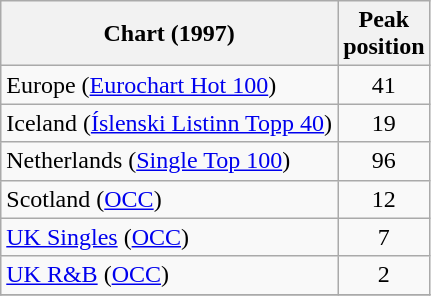<table class="wikitable sortable">
<tr>
<th>Chart (1997)</th>
<th>Peak<br>position</th>
</tr>
<tr>
<td>Europe (<a href='#'>Eurochart Hot 100</a>)</td>
<td align="center">41</td>
</tr>
<tr>
<td>Iceland (<a href='#'>Íslenski Listinn Topp 40</a>)</td>
<td align="center">19</td>
</tr>
<tr>
<td>Netherlands (<a href='#'>Single Top 100</a>)</td>
<td align="center">96</td>
</tr>
<tr>
<td>Scotland (<a href='#'>OCC</a>)</td>
<td align="center">12</td>
</tr>
<tr>
<td><a href='#'>UK Singles</a> (<a href='#'>OCC</a>)</td>
<td align="center">7</td>
</tr>
<tr>
<td><a href='#'>UK R&B</a> (<a href='#'>OCC</a>)</td>
<td align="center">2</td>
</tr>
<tr>
</tr>
</table>
